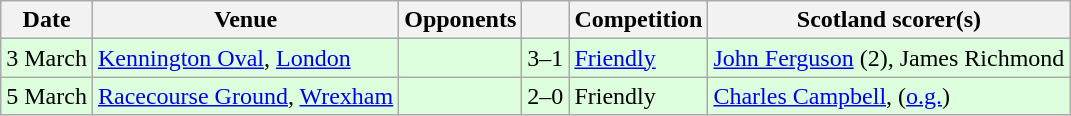<table class="wikitable">
<tr>
<th>Date</th>
<th>Venue</th>
<th>Opponents</th>
<th></th>
<th>Competition</th>
<th>Scotland scorer(s)</th>
</tr>
<tr style="background:#dfd;">
<td>3 March</td>
<td><a href='#'>Kennington Oval</a>, <a href='#'>London</a></td>
<td></td>
<td align=center>3–1</td>
<td><a href='#'>Friendly</a></td>
<td><a href='#'>John Ferguson</a> (2), James Richmond</td>
</tr>
<tr style="background:#dfd;">
<td>5 March</td>
<td><a href='#'>Racecourse Ground</a>, <a href='#'>Wrexham</a></td>
<td></td>
<td align=center>2–0</td>
<td>Friendly</td>
<td><a href='#'>Charles Campbell</a>, (<a href='#'>o.g.</a>)</td>
</tr>
</table>
